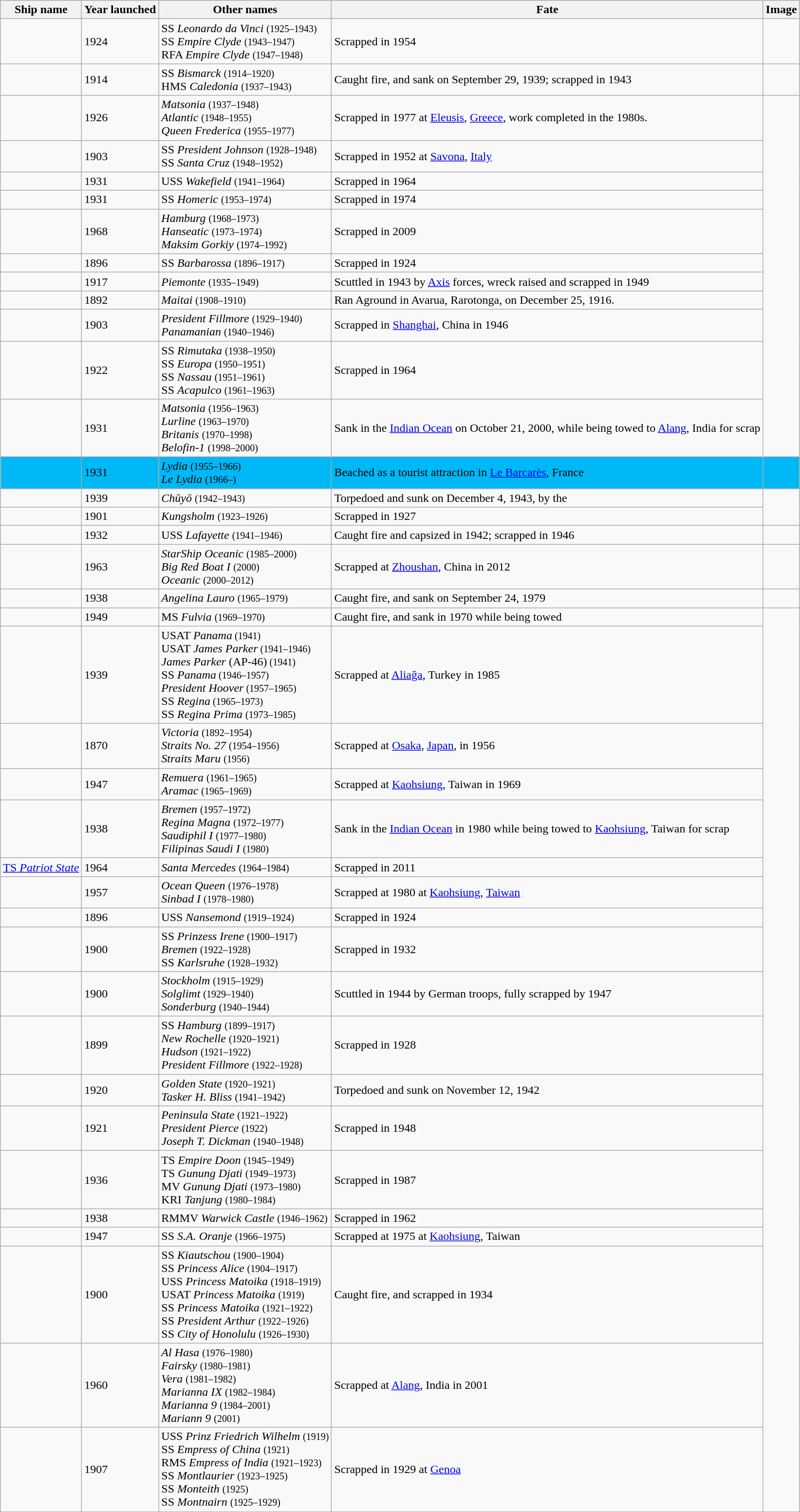<table class="wikitable sortable">
<tr>
<th>Ship name</th>
<th>Year launched</th>
<th class="unsortable">Other names</th>
<th>Fate</th>
<th>Image</th>
</tr>
<tr>
<td></td>
<td>1924</td>
<td>SS <em>Leonardo da Vinci</em> <small>(1925–1943)</small><br>SS <em>Empire Clyde</em> <small>(1943–1947)</small><br>RFA <em>Empire Clyde</em> <small>(1947–1948)</small></td>
<td>Scrapped in 1954</td>
</tr>
<tr>
<td></td>
<td>1914</td>
<td>SS <em>Bismarck</em> <small>(1914–1920)</small><br>HMS <em>Caledonia</em> <small>(1937–1943)</small></td>
<td>Caught fire, and sank on September 29, 1939; scrapped in 1943</td>
<td><br>
</td>
</tr>
<tr>
<td></td>
<td>1926</td>
<td><em>Matsonia</em> <small>(1937–1948)</small><br><em>Atlantic</em> <small>(1948–1955)</small><br><em>Queen Frederica</em> <small>(1955–1977)</small></td>
<td>Scrapped in 1977 at <a href='#'>Eleusis</a>, <a href='#'>Greece</a>, work completed in the 1980s.</td>
</tr>
<tr>
<td></td>
<td>1903</td>
<td>SS <em>President Johnson</em> <small>(1928–1948)</small><br>SS <em>Santa Cruz</em> <small>(1948–1952)</small></td>
<td>Scrapped in 1952 at <a href='#'>Savona</a>, <a href='#'>Italy</a></td>
</tr>
<tr>
<td></td>
<td>1931</td>
<td>USS <em>Wakefield</em> <small>(1941–1964)</small></td>
<td>Scrapped in 1964</td>
</tr>
<tr>
<td></td>
<td>1931</td>
<td>SS <em>Homeric</em> <small>(1953–1974)</small></td>
<td>Scrapped in 1974</td>
</tr>
<tr>
<td></td>
<td>1968</td>
<td><em>Hamburg</em> <small>(1968–1973)</small><br><em>Hanseatic</em> <small>(1973–1974)</small><br><em>Maksim Gorkiy</em> <small>(1974–1992)</small></td>
<td>Scrapped in 2009</td>
</tr>
<tr>
<td></td>
<td>1896</td>
<td>SS <em>Barbarossa</em> <small>(1896–1917)</small></td>
<td>Scrapped in 1924</td>
</tr>
<tr>
<td></td>
<td>1917</td>
<td><em>Piemonte</em> <small>(1935–1949)</small></td>
<td>Scuttled in 1943 by <a href='#'>Axis</a> forces, wreck raised and scrapped in 1949</td>
</tr>
<tr>
<td></td>
<td>1892</td>
<td><em>Maitai</em> <small>(1908–1910)</small></td>
<td>Ran Aground in Avarua, Rarotonga, on December 25, 1916.</td>
</tr>
<tr>
<td></td>
<td>1903</td>
<td><em>President Fillmore</em> <small>(1929–1940)</small><br><em>Panamanian</em> <small>(1940–1946)</small></td>
<td>Scrapped in <a href='#'>Shanghai</a>, China in 1946</td>
</tr>
<tr>
<td></td>
<td>1922</td>
<td>SS <em>Rimutaka</em> <small>(1938–1950)</small><br>SS <em>Europa</em> <small>(1950–1951)</small><br>SS <em>Nassau</em> <small>(1951–1961)</small><br>SS <em>Acapulco</em> <small>(1961–1963)</small></td>
<td>Scrapped in 1964</td>
</tr>
<tr>
<td></td>
<td>1931</td>
<td><em>Matsonia</em> <small>(1956–1963)</small><br><em>Lurline</em> <small>(1963–1970)</small><br><em>Britanis</em> <small>(1970–1998)</small><br><em>Belofin-1</em> <small>(1998–2000)</small></td>
<td>Sank in the <a href='#'>Indian Ocean</a> on October 21, 2000, while being towed to <a href='#'>Alang</a>, India for scrap</td>
</tr>
<tr style="background: #00b8f5;">
<td></td>
<td>1931</td>
<td><em>Lydia</em> <small>(1955–1966)</small><br><em>Le Lydia</em> <small>(1966–)</small></td>
<td>Beached as a tourist attraction in <a href='#'>Le Barcarès</a>, France</td>
<td></td>
</tr>
<tr>
<td></td>
<td>1939</td>
<td><em>Chūyō</em> <small>(1942–1943)</small></td>
<td>Torpedoed and sunk on December 4, 1943, by the </td>
</tr>
<tr>
<td></td>
<td>1901</td>
<td><em>Kungsholm</em> <small>(1923–1926)</small></td>
<td>Scrapped in 1927</td>
</tr>
<tr>
<td></td>
<td>1932</td>
<td>USS <em>Lafayette</em> <small>(1941–1946)</small></td>
<td>Caught fire and capsized in 1942; scrapped in 1946</td>
<td><br></td>
</tr>
<tr>
<td></td>
<td>1963</td>
<td><em>StarShip Oceanic</em> <small>(1985–2000)</small><br><em>Big Red Boat I</em> <small>(2000)</small><br><em>Oceanic</em> <small>(2000–2012)</small></td>
<td>Scrapped at <a href='#'>Zhoushan</a>, China in 2012</td>
<td><br>
</td>
</tr>
<tr>
<td></td>
<td>1938</td>
<td><em>Angelina Lauro</em> <small>(1965–1979)</small></td>
<td>Caught fire, and sank on September 24, 1979</td>
<td><br></td>
</tr>
<tr>
<td></td>
<td>1949</td>
<td>MS <em>Fulvia</em> <small>(1969–1970)</small></td>
<td>Caught fire, and sank in 1970 while being towed</td>
</tr>
<tr>
<td></td>
<td>1939</td>
<td>USAT <em>Panama</em><small> (1941)</small><br>USAT <em>James Parker</em><small> (1941–1946)</small><br><em>James Parker</em> (AP-46)<small> (1941)</small><br>SS <em>Panama</em><small> (1946–1957)</small><br><em>President Hoover</em><small> (1957–1965)</small><br>SS <em>Regina</em><small> (1965–1973)</small><br>SS <em>Regina Prima</em> <small>(1973–1985)</small></td>
<td>Scrapped at <a href='#'>Aliağa</a>, Turkey in 1985</td>
</tr>
<tr>
<td></td>
<td>1870</td>
<td><em>Victoria</em> <small>(1892–1954)</small><br><em>Straits No. 27</em> <small>(1954–1956)</small><br><em>Straits Maru</em> <small>(1956)</small></td>
<td>Scrapped at <a href='#'>Osaka</a>, <a href='#'>Japan</a>, in 1956</td>
</tr>
<tr>
<td></td>
<td>1947</td>
<td><em>Remuera</em> <small>(1961–1965)</small><br><em>Aramac</em> <small>(1965–1969)</small></td>
<td>Scrapped at <a href='#'>Kaohsiung</a>, Taiwan in 1969</td>
</tr>
<tr>
<td></td>
<td>1938</td>
<td><em>Bremen</em> <small>(1957–1972)</small><br><em>Regina Magna</em> <small>(1972–1977)</small><br><em>Saudiphil I</em> <small>(1977–1980)</small><br><em>Filipinas Saudi I</em> <small>(1980)</small></td>
<td>Sank in the <a href='#'>Indian Ocean</a> in 1980 while being towed to <a href='#'>Kaohsiung</a>, Taiwan for scrap</td>
</tr>
<tr>
<td><a href='#'>TS <em>Patriot State</em></a></td>
<td>1964</td>
<td><em>Santa Mercedes</em> <small>(1964–1984)</small></td>
<td>Scrapped in 2011</td>
</tr>
<tr>
<td></td>
<td>1957</td>
<td><em>Ocean Queen</em> <small>(1976–1978)</small><br><em>Sinbad I</em> <small>(1978–1980)</small></td>
<td>Scrapped at 1980 at <a href='#'>Kaohsiung</a>, <a href='#'>Taiwan</a></td>
</tr>
<tr>
<td></td>
<td>1896</td>
<td>USS <em>Nansemond</em> <small>(1919–1924)</small></td>
<td>Scrapped in 1924</td>
</tr>
<tr>
<td></td>
<td>1900</td>
<td>SS <em>Prinzess Irene</em> <small>(1900–1917)</small><br><em>Bremen</em> <small>(1922–1928)</small><br>SS <em>Karlsruhe</em> <small>(1928–1932)</small></td>
<td>Scrapped in 1932</td>
</tr>
<tr>
<td></td>
<td>1900</td>
<td><em>Stockholm</em> <small>(1915–1929)</small><br><em>Solglimt</em> <small>(1929–1940)</small><br><em>Sonderburg</em> <small>(1940–1944)</small></td>
<td>Scuttled in 1944 by German troops, fully scrapped by 1947</td>
</tr>
<tr>
<td></td>
<td>1899</td>
<td>SS <em>Hamburg</em> <small>(1899–1917)</small><br><em>New Rochelle</em> <small>(1920–1921)</small><br><em>Hudson</em> <small>(1921–1922)</small><br><em>President Fillmore</em> <small>(1922–1928)</small></td>
<td>Scrapped in 1928</td>
</tr>
<tr>
<td></td>
<td>1920</td>
<td><em>Golden State</em> <small>(1920–1921)</small><br><em>Tasker H. Bliss</em> <small>(1941–1942)</small></td>
<td>Torpedoed and sunk on November 12, 1942</td>
</tr>
<tr>
<td></td>
<td>1921</td>
<td><em>Peninsula State</em> <small>(1921–1922)</small><br><em>President Pierce</em> <small>(1922)</small><br><em>Joseph T. Dickman</em> <small>(1940–1948)</small></td>
<td>Scrapped in 1948</td>
</tr>
<tr>
<td></td>
<td>1936</td>
<td>TS <em>Empire Doon</em> <small>(1945–1949)</small><br>TS <em>Gunung Djati</em> <small>(1949–1973)</small><br>MV <em>Gunung Djati</em> <small>(1973–1980)</small><br>KRI <em>Tanjung</em> <small>(1980–1984)</small></td>
<td>Scrapped in 1987</td>
</tr>
<tr>
<td></td>
<td>1938</td>
<td>RMMV <em>Warwick Castle</em> <small>(1946–1962)</small></td>
<td>Scrapped in 1962</td>
</tr>
<tr>
<td></td>
<td>1947</td>
<td>SS <em>S.A. Oranje</em> <small>(1966–1975)</small></td>
<td>Scrapped at 1975 at <a href='#'>Kaohsiung</a>, Taiwan</td>
</tr>
<tr>
<td></td>
<td>1900</td>
<td>SS <em>Kiautschou</em> <small>(1900–1904)</small><br>SS <em>Princess Alice</em> <small>(1904–1917)</small><br>USS <em>Princess Matoika</em> <small>(1918–1919)</small><br>USAT <em>Princess Matoika</em> <small>(1919)</small><br>SS <em>Princess Matoika</em> <small>(1921–1922)</small><br>SS <em>President Arthur</em> <small>(1922–1926)</small><br>SS <em>City of Honolulu</em> <small>(1926–1930)</small></td>
<td>Caught fire, and scrapped in 1934</td>
</tr>
<tr>
<td></td>
<td>1960</td>
<td><em>Al Hasa</em> <small>(1976–1980)</small><br><em>Fairsky</em> <small>(1980–1981)</small><br><em>Vera</em> <small>(1981–1982)</small><br><em>Marianna IX</em> <small>(1982–1984)</small><br><em>Marianna 9</em> <small>(1984–2001)</small><br><em>Mariann 9</em> <small>(2001)</small></td>
<td>Scrapped at <a href='#'>Alang</a>, India in 2001</td>
</tr>
<tr>
<td></td>
<td>1907</td>
<td>USS <em>Prinz Friedrich Wilhelm</em> <small>(1919)</small><br>SS <em>Empress of China</em> <small>(1921)</small><br>RMS <em>Empress of India</em> <small>(1921–1923)</small><br>SS <em>Montlaurier</em> <small>(1923–1925)</small><br>SS <em>Monteith</em> <small>(1925)</small><br>SS <em>Montnairn</em> <small>(1925–1929)</small></td>
<td>Scrapped in 1929 at <a href='#'>Genoa</a></td>
</tr>
</table>
